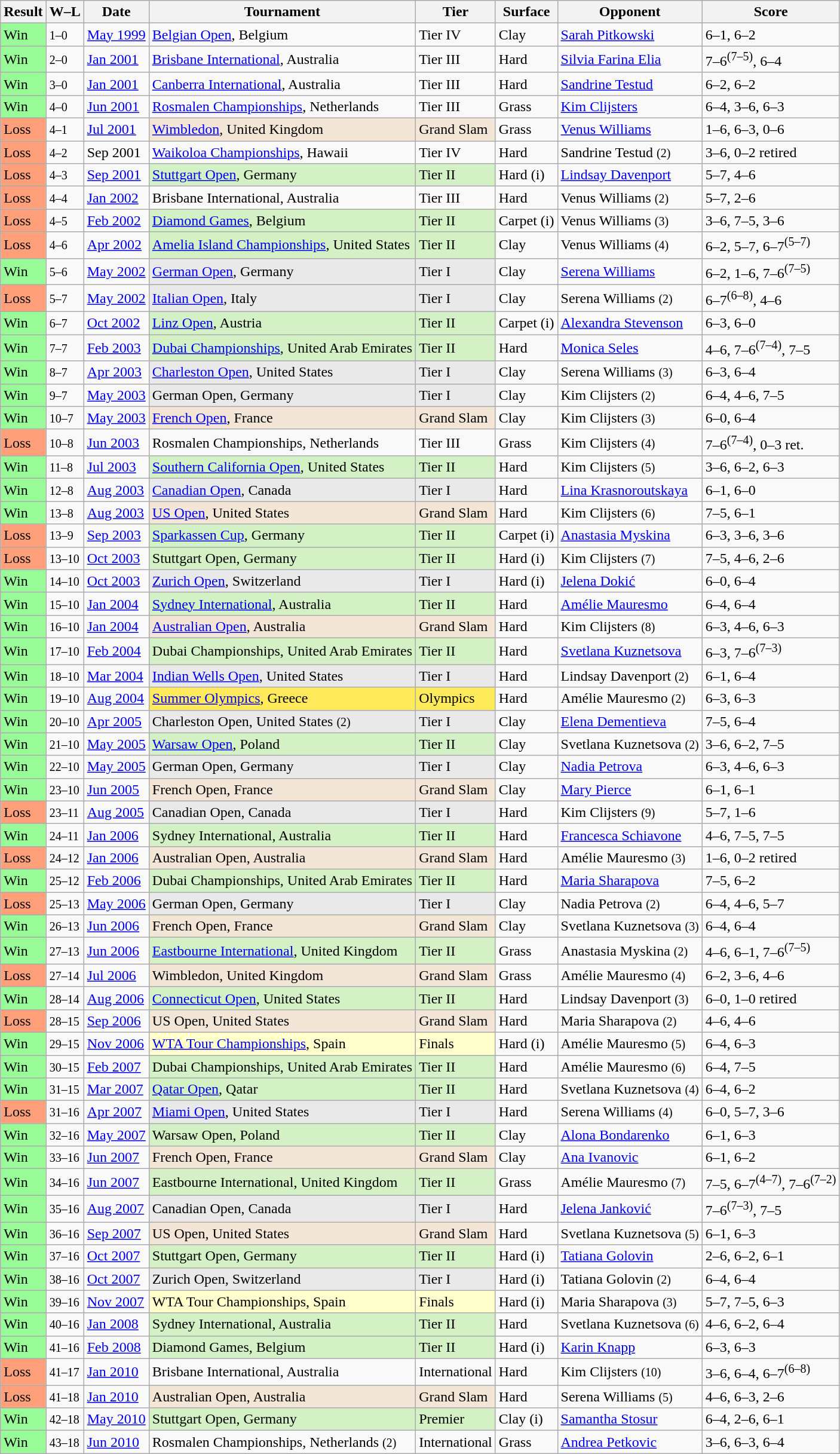<table class="sortable wikitable">
<tr>
<th>Result</th>
<th class="unsortable">W–L</th>
<th>Date</th>
<th>Tournament</th>
<th>Tier</th>
<th>Surface</th>
<th>Opponent</th>
<th class="unsortable">Score</th>
</tr>
<tr>
<td style="background:#98fb98;">Win</td>
<td><small>1–0</small></td>
<td><a href='#'>May 1999</a></td>
<td><a href='#'>Belgian Open</a>, Belgium</td>
<td>Tier IV</td>
<td>Clay</td>
<td> <a href='#'>Sarah Pitkowski</a></td>
<td>6–1, 6–2</td>
</tr>
<tr>
<td style="background:#98fb98;">Win</td>
<td><small>2–0</small></td>
<td><a href='#'>Jan 2001</a></td>
<td><a href='#'>Brisbane International</a>, Australia</td>
<td>Tier III</td>
<td>Hard</td>
<td> <a href='#'>Silvia Farina Elia</a></td>
<td>7–6<sup>(7–5)</sup>, 6–4</td>
</tr>
<tr>
<td style="background:#98fb98;">Win</td>
<td><small>3–0</small></td>
<td><a href='#'>Jan 2001</a></td>
<td><a href='#'>Canberra International</a>, Australia</td>
<td>Tier III</td>
<td>Hard</td>
<td> <a href='#'>Sandrine Testud</a></td>
<td>6–2, 6–2</td>
</tr>
<tr>
<td style="background:#98fb98;">Win</td>
<td><small>4–0</small></td>
<td><a href='#'>Jun 2001</a></td>
<td><a href='#'>Rosmalen Championships</a>, Netherlands</td>
<td>Tier III</td>
<td>Grass</td>
<td> <a href='#'>Kim Clijsters</a></td>
<td>6–4, 3–6, 6–3</td>
</tr>
<tr>
<td style="background:#ffa07a;">Loss</td>
<td><small>4–1</small></td>
<td><a href='#'>Jul 2001</a></td>
<td bgcolor="#f3e6d7"><a href='#'>Wimbledon</a>, United Kingdom</td>
<td bgcolor="#f3e6d7">Grand Slam</td>
<td>Grass</td>
<td> <a href='#'>Venus Williams</a></td>
<td>1–6, 6–3, 0–6</td>
</tr>
<tr>
<td style="background:#ffa07a;">Loss</td>
<td><small>4–2</small></td>
<td>Sep 2001</td>
<td><a href='#'>Waikoloa Championships</a>, Hawaii</td>
<td>Tier IV</td>
<td>Hard</td>
<td> Sandrine Testud <small>(2)</small></td>
<td>3–6, 0–2 retired</td>
</tr>
<tr>
<td style="background:#ffa07a;">Loss</td>
<td><small>4–3</small></td>
<td><a href='#'>Sep 2001</a></td>
<td bgcolor="#d4f1c5"><a href='#'>Stuttgart Open</a>, Germany</td>
<td bgcolor="#d4f1c5">Tier II</td>
<td>Hard (i)</td>
<td> <a href='#'>Lindsay Davenport</a></td>
<td>5–7, 4–6</td>
</tr>
<tr>
<td style="background:#ffa07a;">Loss</td>
<td><small>4–4</small></td>
<td><a href='#'>Jan 2002</a></td>
<td>Brisbane International, Australia</td>
<td>Tier III</td>
<td>Hard</td>
<td> Venus Williams <small>(2)</small></td>
<td>5–7, 2–6</td>
</tr>
<tr>
<td style="background:#ffa07a;">Loss</td>
<td><small>4–5</small></td>
<td><a href='#'>Feb 2002</a></td>
<td bgcolor=#d4f1c5><a href='#'>Diamond Games</a>, Belgium</td>
<td bgcolor="#d4f1c5">Tier II</td>
<td>Carpet (i)</td>
<td> Venus Williams <small>(3)</small></td>
<td>3–6, 7–5, 3–6</td>
</tr>
<tr>
<td style="background:#ffa07a;">Loss</td>
<td><small>4–6</small></td>
<td><a href='#'>Apr 2002</a></td>
<td bgcolor=#d4f1c5><a href='#'>Amelia Island Championships</a>, United States</td>
<td bgcolor="#d4f1c5">Tier II</td>
<td>Clay</td>
<td> Venus Williams <small>(4)</small></td>
<td>6–2, 5–7, 6–7<sup>(5–7)</sup></td>
</tr>
<tr>
<td style="background:#98fb98;">Win</td>
<td><small>5–6</small></td>
<td><a href='#'>May 2002</a></td>
<td bgcolor="#e9e9e9"><a href='#'>German Open</a>, Germany</td>
<td bgcolor="#e9e9e9">Tier I</td>
<td>Clay</td>
<td> <a href='#'>Serena Williams</a></td>
<td>6–2, 1–6, 7–6<sup>(7–5)</sup></td>
</tr>
<tr>
<td style="background:#ffa07a;">Loss</td>
<td><small>5–7</small></td>
<td><a href='#'>May 2002</a></td>
<td bgcolor="#e9e9e9"><a href='#'>Italian Open</a>, Italy</td>
<td bgcolor="#e9e9e9">Tier I</td>
<td>Clay</td>
<td> Serena Williams <small>(2)</small></td>
<td>6–7<sup>(6–8)</sup>, 4–6</td>
</tr>
<tr>
<td style="background:#98fb98;">Win</td>
<td><small>6–7</small></td>
<td><a href='#'>Oct 2002</a></td>
<td bgcolor=#d4f1c5><a href='#'>Linz Open</a>, Austria</td>
<td bgcolor=#d4f1c5>Tier II</td>
<td>Carpet (i)</td>
<td> <a href='#'>Alexandra Stevenson</a></td>
<td>6–3, 6–0</td>
</tr>
<tr>
<td style="background:#98fb98;">Win</td>
<td><small>7–7</small></td>
<td><a href='#'>Feb 2003</a></td>
<td bgcolor=#d4f1c5><a href='#'>Dubai Championships</a>, United Arab Emirates</td>
<td bgcolor=#d4f1c5>Tier II</td>
<td>Hard</td>
<td> <a href='#'>Monica Seles</a></td>
<td>4–6, 7–6<sup>(7–4)</sup>, 7–5</td>
</tr>
<tr>
<td style="background:#98fb98;">Win</td>
<td><small>8–7</small></td>
<td><a href='#'>Apr 2003</a></td>
<td bgcolor="#e9e9e9"><a href='#'>Charleston Open</a>, United States</td>
<td bgcolor="#e9e9e9">Tier I</td>
<td>Clay</td>
<td> Serena Williams <small>(3)</small></td>
<td>6–3, 6–4</td>
</tr>
<tr>
<td style="background:#98fb98;">Win</td>
<td><small>9–7</small></td>
<td><a href='#'>May 2003</a></td>
<td bgcolor="#e9e9e9">German Open, Germany </td>
<td bgcolor="#e9e9e9">Tier I</td>
<td>Clay</td>
<td> Kim Clijsters <small>(2)</small></td>
<td>6–4, 4–6, 7–5</td>
</tr>
<tr>
<td style="background:#98fb98;">Win</td>
<td><small>10–7</small></td>
<td><a href='#'>May 2003</a></td>
<td bgcolor="#f3e6d7"><a href='#'>French Open</a>, France</td>
<td bgcolor="#f3e6d7">Grand Slam</td>
<td>Clay</td>
<td> Kim Clijsters <small>(3)</small></td>
<td>6–0, 6–4</td>
</tr>
<tr>
<td style="background:#ffa07a;">Loss</td>
<td><small>10–8</small></td>
<td><a href='#'>Jun 2003</a></td>
<td>Rosmalen Championships, Netherlands</td>
<td>Tier III</td>
<td>Grass</td>
<td> Kim Clijsters <small>(4)</small></td>
<td>7–6<sup>(7–4)</sup>, 0–3 ret.</td>
</tr>
<tr>
<td style="background:#98fb98;">Win</td>
<td><small>11–8</small></td>
<td><a href='#'>Jul 2003</a></td>
<td bgcolor=#d4f1c5><a href='#'>Southern California Open</a>, United States</td>
<td bgcolor=#d4f1c5>Tier II</td>
<td>Hard</td>
<td> Kim Clijsters <small>(5)</small></td>
<td>3–6, 6–2, 6–3</td>
</tr>
<tr>
<td style="background:#98fb98;">Win</td>
<td><small>12–8</small></td>
<td><a href='#'>Aug 2003</a></td>
<td bgcolor="#e9e9e9"><a href='#'>Canadian Open</a>, Canada</td>
<td bgcolor="#e9e9e9">Tier I</td>
<td>Hard</td>
<td> <a href='#'>Lina Krasnoroutskaya</a></td>
<td>6–1, 6–0</td>
</tr>
<tr>
<td style="background:#98fb98;">Win</td>
<td><small>13–8</small></td>
<td><a href='#'>Aug 2003</a></td>
<td bgcolor="#f3e6d7"><a href='#'>US Open</a>, United States</td>
<td bgcolor="#f3e6d7">Grand Slam</td>
<td>Hard</td>
<td> Kim Clijsters <small>(6)</small></td>
<td>7–5, 6–1</td>
</tr>
<tr>
<td style="background:#ffa07a;">Loss</td>
<td><small>13–9</small></td>
<td><a href='#'>Sep 2003</a></td>
<td bgcolor=#d4f1c5><a href='#'>Sparkassen Cup</a>, Germany</td>
<td bgcolor=#d4f1c5>Tier II</td>
<td>Carpet (i)</td>
<td> <a href='#'>Anastasia Myskina</a></td>
<td>6–3, 3–6, 3–6</td>
</tr>
<tr>
<td style="background:#ffa07a;">Loss</td>
<td><small>13–10</small></td>
<td><a href='#'>Oct 2003</a></td>
<td bgcolor=#d4f1c5>Stuttgart Open, Germany</td>
<td bgcolor=#d4f1c5>Tier II</td>
<td>Hard (i)</td>
<td> Kim Clijsters <small>(7)</small></td>
<td>7–5, 4–6, 2–6</td>
</tr>
<tr>
<td style="background:#98fb98;">Win</td>
<td><small>14–10</small></td>
<td><a href='#'>Oct 2003</a></td>
<td bgcolor="#e9e9e9"><a href='#'>Zurich Open</a>, Switzerland</td>
<td bgcolor="#e9e9e9">Tier I</td>
<td>Hard (i)</td>
<td> <a href='#'>Jelena Dokić</a></td>
<td>6–0, 6–4</td>
</tr>
<tr>
<td style="background:#98fb98;">Win</td>
<td><small>15–10</small></td>
<td><a href='#'>Jan 2004</a></td>
<td bgcolor=#d4f1c5><a href='#'>Sydney International</a>, Australia</td>
<td bgcolor=#d4f1c5>Tier II</td>
<td>Hard</td>
<td> <a href='#'>Amélie Mauresmo</a></td>
<td>6–4, 6–4</td>
</tr>
<tr>
<td style="background:#98fb98;">Win</td>
<td><small>16–10</small></td>
<td><a href='#'>Jan 2004</a></td>
<td bgcolor="#f3e6d7"><a href='#'>Australian Open</a>, Australia</td>
<td bgcolor="#f3e6d7">Grand Slam</td>
<td>Hard</td>
<td> Kim Clijsters <small>(8)</small></td>
<td>6–3, 4–6, 6–3</td>
</tr>
<tr>
<td style="background:#98fb98;">Win</td>
<td><small>17–10</small></td>
<td><a href='#'>Feb 2004</a></td>
<td bgcolor=#d4f1c5>Dubai Championships, United Arab Emirates </td>
<td bgcolor=#d4f1c5>Tier II</td>
<td>Hard</td>
<td> <a href='#'>Svetlana Kuznetsova</a></td>
<td>6–3, 7–6<sup>(7–3)</sup></td>
</tr>
<tr>
<td style="background:#98fb98;">Win</td>
<td><small>18–10</small></td>
<td><a href='#'>Mar 2004</a></td>
<td bgcolor="#e9e9e9"><a href='#'>Indian Wells Open</a>, United States</td>
<td bgcolor="#e9e9e9">Tier I</td>
<td>Hard</td>
<td> Lindsay Davenport <small>(2)</small></td>
<td>6–1, 6–4</td>
</tr>
<tr>
<td style="background:#98fb98;">Win</td>
<td><small>19–10</small></td>
<td><a href='#'>Aug 2004</a></td>
<td bgcolor=#FFEA5C><a href='#'>Summer Olympics</a>, Greece</td>
<td bgcolor=#FFEA5C>Olympics</td>
<td>Hard</td>
<td> Amélie Mauresmo <small>(2)</small></td>
<td>6–3, 6–3</td>
</tr>
<tr>
<td style="background:#98fb98;">Win</td>
<td><small>20–10</small></td>
<td><a href='#'>Apr 2005</a></td>
<td bgcolor="#e9e9e9">Charleston Open, United States <small>(2)</small></td>
<td bgcolor="#e9e9e9">Tier I</td>
<td>Clay</td>
<td> <a href='#'>Elena Dementieva</a></td>
<td>7–5, 6–4</td>
</tr>
<tr>
<td style="background:#98fb98;">Win</td>
<td><small>21–10</small></td>
<td><a href='#'>May 2005</a></td>
<td bgcolor=#d4f1c5><a href='#'>Warsaw Open</a>, Poland</td>
<td bgcolor=#d4f1c5>Tier II</td>
<td>Clay</td>
<td> Svetlana Kuznetsova <small>(2)</small></td>
<td>3–6, 6–2, 7–5</td>
</tr>
<tr>
<td style="background:#98fb98;">Win</td>
<td><small>22–10</small></td>
<td><a href='#'>May 2005</a></td>
<td bgcolor="#e9e9e9">German Open, Germany </td>
<td bgcolor="#e9e9e9">Tier I</td>
<td>Clay</td>
<td> <a href='#'>Nadia Petrova</a></td>
<td>6–3, 4–6, 6–3</td>
</tr>
<tr>
<td style="background:#98fb98;">Win</td>
<td><small>23–10</small></td>
<td><a href='#'>Jun 2005</a></td>
<td bgcolor="#f3e6d7">French Open, France </td>
<td bgcolor="#f3e6d7">Grand Slam</td>
<td>Clay</td>
<td> <a href='#'>Mary Pierce</a></td>
<td>6–1, 6–1</td>
</tr>
<tr>
<td style="background:#ffa07a;">Loss</td>
<td><small>23–11</small></td>
<td><a href='#'>Aug 2005</a></td>
<td bgcolor="#e9e9e9">Canadian Open, Canada</td>
<td bgcolor="#e9e9e9">Tier I</td>
<td>Hard</td>
<td> Kim Clijsters <small>(9)</small></td>
<td>5–7, 1–6</td>
</tr>
<tr>
<td style="background:#98fb98;">Win</td>
<td><small>24–11</small></td>
<td><a href='#'>Jan 2006</a></td>
<td bgcolor=#d4f1c5>Sydney International, Australia </td>
<td bgcolor=#d4f1c5>Tier II</td>
<td>Hard</td>
<td> <a href='#'>Francesca Schiavone</a></td>
<td>4–6, 7–5, 7–5</td>
</tr>
<tr>
<td style="background:#ffa07a;">Loss</td>
<td><small>24–12</small></td>
<td><a href='#'>Jan 2006</a></td>
<td bgcolor="#f3e6d7">Australian Open, Australia</td>
<td bgcolor="#f3e6d7">Grand Slam</td>
<td>Hard</td>
<td> Amélie Mauresmo <small>(3)</small></td>
<td>1–6, 0–2 retired</td>
</tr>
<tr>
<td style="background:#98fb98;">Win</td>
<td><small>25–12</small></td>
<td><a href='#'>Feb 2006</a></td>
<td bgcolor=#d4f1c5>Dubai Championships, United Arab Emirates </td>
<td bgcolor=#d4f1c5>Tier II</td>
<td>Hard</td>
<td> <a href='#'>Maria Sharapova</a></td>
<td>7–5, 6–2</td>
</tr>
<tr>
<td style="background:#ffa07a;">Loss</td>
<td><small>25–13</small></td>
<td><a href='#'>May 2006</a></td>
<td bgcolor="#e9e9e9">German Open, Germany</td>
<td bgcolor="#e9e9e9">Tier I</td>
<td>Clay</td>
<td> Nadia Petrova <small>(2)</small></td>
<td>6–4, 4–6, 5–7</td>
</tr>
<tr>
<td style="background:#98fb98;">Win</td>
<td><small>26–13</small></td>
<td><a href='#'>Jun 2006</a></td>
<td bgcolor="#f3e6d7">French Open, France </td>
<td bgcolor="#f3e6d7">Grand Slam</td>
<td>Clay</td>
<td> Svetlana Kuznetsova <small>(3)</small></td>
<td>6–4, 6–4</td>
</tr>
<tr>
<td style="background:#98fb98;">Win</td>
<td><small>27–13</small></td>
<td><a href='#'>Jun 2006</a></td>
<td bgcolor=#d4f1c5><a href='#'>Eastbourne International</a>, United Kingdom</td>
<td bgcolor=#d4f1c5>Tier II</td>
<td>Grass</td>
<td> Anastasia Myskina <small>(2)</small></td>
<td>4–6, 6–1, 7–6<sup>(7–5)</sup></td>
</tr>
<tr>
<td style="background:#ffa07a;">Loss</td>
<td><small>27–14</small></td>
<td><a href='#'>Jul 2006</a></td>
<td bgcolor="#f3e6d7">Wimbledon, United Kingdom</td>
<td bgcolor="#f3e6d7">Grand Slam</td>
<td>Grass</td>
<td> Amélie Mauresmo <small>(4)</small></td>
<td>6–2, 3–6, 4–6</td>
</tr>
<tr>
<td style="background:#98fb98;">Win</td>
<td><small>28–14</small></td>
<td><a href='#'>Aug 2006</a></td>
<td bgcolor=#d4f1c5><a href='#'>Connecticut Open</a>, United States</td>
<td bgcolor=#d4f1c5>Tier II</td>
<td>Hard</td>
<td> Lindsay Davenport <small>(3)</small></td>
<td>6–0, 1–0 retired</td>
</tr>
<tr>
<td style="background:#ffa07a;">Loss</td>
<td><small>28–15</small></td>
<td><a href='#'>Sep 2006</a></td>
<td bgcolor="#f3e6d7">US Open, United States</td>
<td bgcolor="#f3e6d7">Grand Slam</td>
<td>Hard</td>
<td> Maria Sharapova <small>(2)</small></td>
<td>4–6, 4–6</td>
</tr>
<tr>
<td style="background:#98FB98;">Win</td>
<td><small>29–15</small></td>
<td><a href='#'>Nov 2006</a></td>
<td bgcolor="#ffffcc"><a href='#'>WTA Tour Championships</a>, Spain</td>
<td bgcolor="#ffffcc">Finals</td>
<td>Hard (i)</td>
<td> Amélie Mauresmo <small>(5)</small></td>
<td>6–4, 6–3</td>
</tr>
<tr>
<td style="background:#98FB98;">Win</td>
<td><small>30–15</small></td>
<td><a href='#'>Feb 2007</a></td>
<td bgcolor=#d4f1c5>Dubai Championships, United Arab Emirates </td>
<td bgcolor=#d4f1c5>Tier II</td>
<td>Hard</td>
<td> Amélie Mauresmo <small>(6)</small></td>
<td>6–4, 7–5</td>
</tr>
<tr>
<td style="background:#98FB98;">Win</td>
<td><small>31–15</small></td>
<td><a href='#'>Mar 2007</a></td>
<td bgcolor=#d4f1c5><a href='#'>Qatar Open</a>, Qatar</td>
<td bgcolor=#d4f1c5>Tier II</td>
<td>Hard</td>
<td> Svetlana Kuznetsova <small>(4)</small></td>
<td>6–4, 6–2</td>
</tr>
<tr>
<td style="background:#ffa07a;">Loss</td>
<td><small>31–16</small></td>
<td><a href='#'>Apr 2007</a></td>
<td bgcolor="#e9e9e9"><a href='#'>Miami Open</a>, United States</td>
<td bgcolor="#e9e9e9">Tier I</td>
<td>Hard</td>
<td> Serena Williams <small>(4)</small></td>
<td>6–0, 5–7, 3–6</td>
</tr>
<tr>
<td style="background:#98FB98;">Win</td>
<td><small>32–16</small></td>
<td><a href='#'>May 2007</a></td>
<td bgcolor=#d4f1c5>Warsaw Open, Poland </td>
<td bgcolor=#d4f1c5>Tier II</td>
<td>Clay</td>
<td> <a href='#'>Alona Bondarenko</a></td>
<td>6–1, 6–3</td>
</tr>
<tr>
<td style="background:#98fb98;">Win</td>
<td><small>33–16</small></td>
<td><a href='#'>Jun 2007</a></td>
<td bgcolor="#f3e6d7">French Open, France </td>
<td bgcolor="#f3e6d7">Grand Slam</td>
<td>Clay</td>
<td> <a href='#'>Ana Ivanovic</a></td>
<td>6–1, 6–2</td>
</tr>
<tr>
<td style="background:#98fb98;">Win</td>
<td><small>34–16</small></td>
<td><a href='#'>Jun 2007</a></td>
<td bgcolor=#d4f1c5>Eastbourne International, United Kingdom </td>
<td bgcolor=#d4f1c5>Tier II</td>
<td>Grass</td>
<td> Amélie Mauresmo <small>(7)</small></td>
<td>7–5, 6–7<sup>(4–7)</sup>, 7–6<sup>(7–2)</sup></td>
</tr>
<tr>
<td style="background:#98fb98;">Win</td>
<td><small>35–16</small></td>
<td><a href='#'>Aug 2007</a></td>
<td bgcolor="#e9e9e9">Canadian Open, Canada </td>
<td bgcolor="#e9e9e9">Tier I</td>
<td>Hard</td>
<td> <a href='#'>Jelena Janković</a></td>
<td>7–6<sup>(7–3)</sup>, 7–5</td>
</tr>
<tr>
<td style="background:#98fb98;">Win</td>
<td><small>36–16</small></td>
<td><a href='#'>Sep 2007</a></td>
<td bgcolor="#f3e6d7">US Open, United States </td>
<td bgcolor="#f3e6d7">Grand Slam</td>
<td>Hard</td>
<td> Svetlana Kuznetsova <small>(5)</small></td>
<td>6–1, 6–3</td>
</tr>
<tr>
<td style="background:#98fb98;">Win</td>
<td><small>37–16</small></td>
<td><a href='#'>Oct 2007</a></td>
<td bgcolor=#d4f1c5>Stuttgart Open, Germany </td>
<td bgcolor=#d4f1c5>Tier II</td>
<td>Hard (i)</td>
<td> <a href='#'>Tatiana Golovin</a></td>
<td>2–6, 6–2, 6–1</td>
</tr>
<tr>
<td style="background:#98fb98;">Win</td>
<td><small>38–16</small></td>
<td><a href='#'>Oct 2007</a></td>
<td bgcolor="#e9e9e9">Zurich Open, Switzerland </td>
<td bgcolor="#e9e9e9">Tier I</td>
<td>Hard (i)</td>
<td> Tatiana Golovin <small>(2)</small></td>
<td>6–4, 6–4</td>
</tr>
<tr>
<td style="background:#98FB98;">Win</td>
<td><small>39–16</small></td>
<td><a href='#'>Nov 2007</a></td>
<td bgcolor="#ffffcc">WTA Tour Championships, Spain </td>
<td bgcolor="#ffffcc">Finals</td>
<td>Hard (i)</td>
<td> Maria Sharapova <small>(3)</small></td>
<td>5–7, 7–5, 6–3</td>
</tr>
<tr>
<td style="background:#98fb98;">Win</td>
<td><small>40–16</small></td>
<td><a href='#'>Jan 2008</a></td>
<td bgcolor=#d4f1c5>Sydney International, Australia </td>
<td bgcolor=#d4f1c5>Tier II</td>
<td>Hard</td>
<td> Svetlana Kuznetsova <small>(6)</small></td>
<td>4–6, 6–2, 6–4</td>
</tr>
<tr>
<td style="background:#98fb98;">Win</td>
<td><small>41–16</small></td>
<td><a href='#'>Feb 2008</a></td>
<td bgcolor=#d4f1c5>Diamond Games, Belgium</td>
<td bgcolor=#d4f1c5>Tier II</td>
<td>Hard (i)</td>
<td> <a href='#'>Karin Knapp</a></td>
<td>6–3, 6–3</td>
</tr>
<tr>
<td bgcolor="#ffa07a">Loss</td>
<td><small>41–17</small></td>
<td><a href='#'>Jan 2010</a></td>
<td>Brisbane International, Australia</td>
<td>International</td>
<td>Hard</td>
<td> Kim Clijsters <small>(10)</small></td>
<td>3–6, 6–4, 6–7<sup>(6–8)</sup></td>
</tr>
<tr>
<td style="background:#ffa07a;">Loss</td>
<td><small>41–18</small></td>
<td><a href='#'>Jan 2010</a></td>
<td bgcolor="#f3e6d7">Australian Open, Australia</td>
<td bgcolor="#f3e6d7">Grand Slam</td>
<td>Hard</td>
<td> Serena Williams <small>(5)</small></td>
<td>4–6, 6–3, 2–6</td>
</tr>
<tr>
<td style="background:#98fb98;">Win</td>
<td><small>42–18</small></td>
<td><a href='#'>May 2010</a></td>
<td bgcolor=#d4f1c5>Stuttgart Open, Germany </td>
<td bgcolor=#d4f1c5>Premier</td>
<td>Clay (i)</td>
<td> <a href='#'>Samantha Stosur</a></td>
<td>6–4, 2–6, 6–1</td>
</tr>
<tr>
<td style="background:#98fb98;">Win</td>
<td><small>43–18</small></td>
<td><a href='#'>Jun 2010</a></td>
<td>Rosmalen Championships, Netherlands <small>(2)</small></td>
<td>International</td>
<td>Grass</td>
<td> <a href='#'>Andrea Petkovic</a></td>
<td>3–6, 6–3, 6–4</td>
</tr>
</table>
